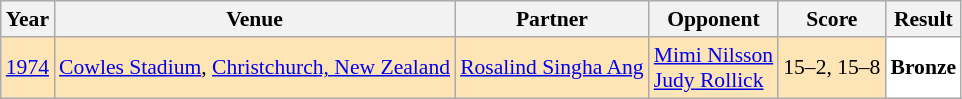<table class="sortable wikitable" style="font-size: 90%;">
<tr>
<th>Year</th>
<th>Venue</th>
<th>Partner</th>
<th>Opponent</th>
<th>Score</th>
<th>Result</th>
</tr>
<tr style="background:#FFE4B5">
<td align="center"><a href='#'>1974</a></td>
<td align="left"><a href='#'>Cowles Stadium</a>, <a href='#'>Christchurch, New Zealand</a></td>
<td align="left"> <a href='#'>Rosalind Singha Ang</a></td>
<td align="left"> <a href='#'>Mimi Nilsson</a><br> <a href='#'>Judy Rollick</a></td>
<td align="left">15–2, 15–8</td>
<td style="text-align:left; background:white"> <strong>Bronze</strong></td>
</tr>
</table>
